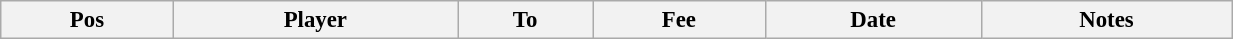<table class="wikitable" style="width:65%; text-align:center; font-size:95%; text-align:left;">
<tr>
<th><strong>Pos</strong></th>
<th><strong>Player</strong></th>
<th><strong>To</strong></th>
<th><strong>Fee</strong></th>
<th><strong>Date</strong></th>
<th><strong>Notes</strong></th>
</tr>
</table>
